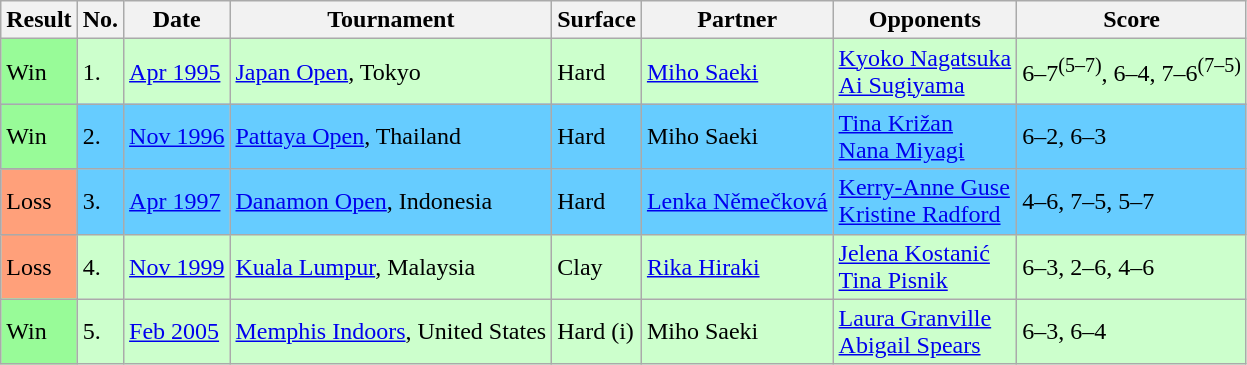<table class="sortable wikitable">
<tr>
<th>Result</th>
<th>No.</th>
<th>Date</th>
<th>Tournament</th>
<th>Surface</th>
<th>Partner</th>
<th>Opponents</th>
<th class="unsortable">Score</th>
</tr>
<tr style="background:#cfc;">
<td style="background:#98fb98;">Win</td>
<td>1.</td>
<td><a href='#'>Apr 1995</a></td>
<td><a href='#'>Japan Open</a>, Tokyo</td>
<td>Hard</td>
<td> <a href='#'>Miho Saeki</a></td>
<td> <a href='#'>Kyoko Nagatsuka</a><br> <a href='#'>Ai Sugiyama</a></td>
<td>6–7<sup>(5–7)</sup>, 6–4, 7–6<sup>(7–5)</sup></td>
</tr>
<tr style="background:#6cf;">
<td style="background:#98fb98;">Win</td>
<td>2.</td>
<td><a href='#'>Nov 1996</a></td>
<td><a href='#'>Pattaya Open</a>, Thailand</td>
<td>Hard</td>
<td> Miho Saeki</td>
<td> <a href='#'>Tina Križan</a><br> <a href='#'>Nana Miyagi</a></td>
<td>6–2, 6–3</td>
</tr>
<tr style="background:#6cf;">
<td style="background:#ffa07a;">Loss</td>
<td>3.</td>
<td><a href='#'>Apr 1997</a></td>
<td><a href='#'>Danamon Open</a>, Indonesia</td>
<td>Hard</td>
<td> <a href='#'>Lenka Němečková</a></td>
<td> <a href='#'>Kerry-Anne Guse</a><br> <a href='#'>Kristine Radford</a></td>
<td>4–6, 7–5, 5–7</td>
</tr>
<tr style="background:#cfc;">
<td style="background:#ffa07a;">Loss</td>
<td>4.</td>
<td><a href='#'>Nov 1999</a></td>
<td><a href='#'>Kuala Lumpur</a>, Malaysia</td>
<td>Clay</td>
<td> <a href='#'>Rika Hiraki</a></td>
<td> <a href='#'>Jelena Kostanić</a><br> <a href='#'>Tina Pisnik</a></td>
<td>6–3, 2–6, 4–6</td>
</tr>
<tr style="background:#cfc;">
<td style="background:#98fb98;">Win</td>
<td>5.</td>
<td><a href='#'>Feb 2005</a></td>
<td><a href='#'>Memphis Indoors</a>, United States</td>
<td>Hard (i)</td>
<td> Miho Saeki</td>
<td> <a href='#'>Laura Granville</a><br> <a href='#'>Abigail Spears</a></td>
<td>6–3, 6–4</td>
</tr>
</table>
